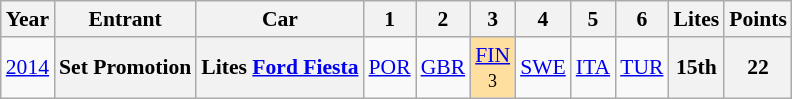<table class="wikitable" border="1" style="text-align:center; font-size:90%;">
<tr valign="top">
<th>Year</th>
<th>Entrant</th>
<th>Car</th>
<th>1</th>
<th>2</th>
<th>3</th>
<th>4</th>
<th>5</th>
<th>6</th>
<th>Lites</th>
<th>Points</th>
</tr>
<tr>
<td><a href='#'>2014</a></td>
<th>Set Promotion</th>
<th>Lites <a href='#'>Ford Fiesta</a></th>
<td><a href='#'>POR</a><br><small></small></td>
<td><a href='#'>GBR</a><br><small></small></td>
<td style="background:#FFDF9F;"><a href='#'>FIN</a><br><small>3</small></td>
<td><a href='#'>SWE</a><br><small></small></td>
<td><a href='#'>ITA</a><br><small></small></td>
<td><a href='#'>TUR</a><br><small></small></td>
<th>15th</th>
<th>22</th>
</tr>
</table>
